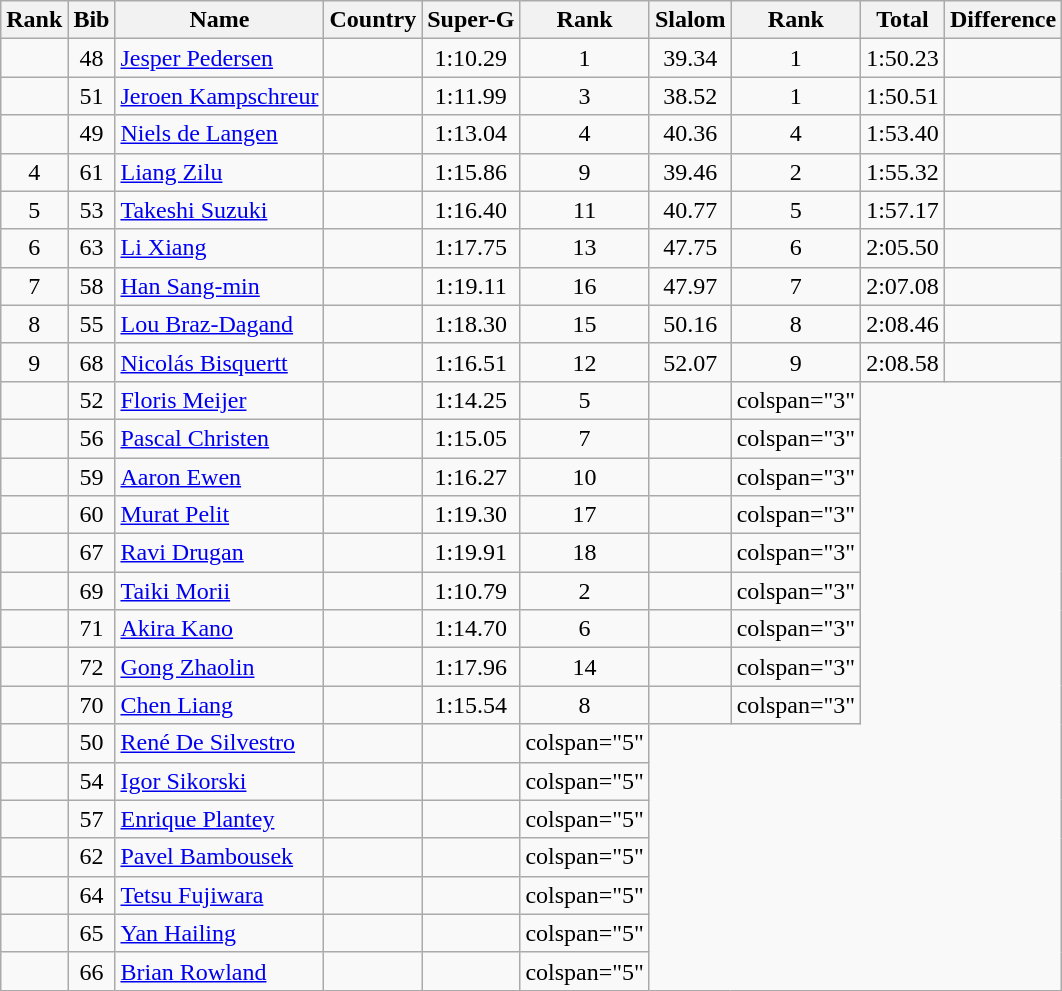<table class="wikitable sortable" style="text-align:center">
<tr>
<th>Rank</th>
<th>Bib</th>
<th>Name</th>
<th>Country</th>
<th>Super-G</th>
<th>Rank</th>
<th>Slalom</th>
<th>Rank</th>
<th>Total</th>
<th>Difference</th>
</tr>
<tr>
<td></td>
<td>48</td>
<td align="left"><a href='#'>Jesper Pedersen</a></td>
<td align="left"></td>
<td>1:10.29</td>
<td>1</td>
<td>39.34</td>
<td>1</td>
<td>1:50.23</td>
<td></td>
</tr>
<tr>
<td></td>
<td>51</td>
<td align="left"><a href='#'>Jeroen Kampschreur</a></td>
<td align="left"></td>
<td>1:11.99</td>
<td>3</td>
<td>38.52</td>
<td>1</td>
<td>1:50.51</td>
<td></td>
</tr>
<tr>
<td></td>
<td>49</td>
<td align="left"><a href='#'>Niels de Langen</a></td>
<td align="left"></td>
<td>1:13.04</td>
<td>4</td>
<td>40.36</td>
<td>4</td>
<td>1:53.40</td>
<td></td>
</tr>
<tr>
<td>4</td>
<td>61</td>
<td align="left"><a href='#'>Liang Zilu</a></td>
<td align="left"></td>
<td>1:15.86</td>
<td>9</td>
<td>39.46</td>
<td>2</td>
<td>1:55.32</td>
<td></td>
</tr>
<tr>
<td>5</td>
<td>53</td>
<td align="left"><a href='#'>Takeshi Suzuki</a></td>
<td align="left"></td>
<td>1:16.40</td>
<td>11</td>
<td>40.77</td>
<td>5</td>
<td>1:57.17</td>
<td></td>
</tr>
<tr>
<td>6</td>
<td>63</td>
<td align="left"><a href='#'>Li Xiang</a></td>
<td align="left"></td>
<td>1:17.75</td>
<td>13</td>
<td>47.75</td>
<td>6</td>
<td>2:05.50</td>
<td></td>
</tr>
<tr>
<td>7</td>
<td>58</td>
<td align="left"><a href='#'>Han Sang-min</a></td>
<td align="left"></td>
<td>1:19.11</td>
<td>16</td>
<td>47.97</td>
<td>7</td>
<td>2:07.08</td>
<td></td>
</tr>
<tr>
<td>8</td>
<td>55</td>
<td align="left"><a href='#'>Lou Braz-Dagand</a></td>
<td align="left"></td>
<td>1:18.30</td>
<td>15</td>
<td>50.16</td>
<td>8</td>
<td>2:08.46</td>
<td></td>
</tr>
<tr>
<td>9</td>
<td>68</td>
<td align="left"><a href='#'>Nicolás Bisquertt</a></td>
<td align="left"></td>
<td>1:16.51</td>
<td>12</td>
<td>52.07</td>
<td>9</td>
<td>2:08.58</td>
<td></td>
</tr>
<tr>
<td></td>
<td>52</td>
<td align="left"><a href='#'>Floris Meijer</a></td>
<td align="left"></td>
<td>1:14.25</td>
<td>5</td>
<td></td>
<td>colspan="3" </td>
</tr>
<tr>
<td></td>
<td>56</td>
<td align="left"><a href='#'>Pascal Christen</a></td>
<td align="left"></td>
<td>1:15.05</td>
<td>7</td>
<td></td>
<td>colspan="3" </td>
</tr>
<tr>
<td></td>
<td>59</td>
<td align="left"><a href='#'>Aaron Ewen</a></td>
<td align="left"></td>
<td>1:16.27</td>
<td>10</td>
<td></td>
<td>colspan="3" </td>
</tr>
<tr>
<td></td>
<td>60</td>
<td align="left"><a href='#'>Murat Pelit</a></td>
<td align="left"></td>
<td>1:19.30</td>
<td>17</td>
<td></td>
<td>colspan="3" </td>
</tr>
<tr>
<td></td>
<td>67</td>
<td align="left"><a href='#'>Ravi Drugan</a></td>
<td align="left"></td>
<td>1:19.91</td>
<td>18</td>
<td></td>
<td>colspan="3" </td>
</tr>
<tr>
<td></td>
<td>69</td>
<td align="left"><a href='#'>Taiki Morii</a></td>
<td align="left"></td>
<td>1:10.79</td>
<td>2</td>
<td></td>
<td>colspan="3" </td>
</tr>
<tr>
<td></td>
<td>71</td>
<td align="left"><a href='#'>Akira Kano</a></td>
<td align="left"></td>
<td>1:14.70</td>
<td>6</td>
<td></td>
<td>colspan="3" </td>
</tr>
<tr>
<td></td>
<td>72</td>
<td align="left"><a href='#'>Gong Zhaolin</a></td>
<td align="left"></td>
<td>1:17.96</td>
<td>14</td>
<td></td>
<td>colspan="3" </td>
</tr>
<tr>
<td></td>
<td>70</td>
<td align="left"><a href='#'>Chen Liang</a></td>
<td align="left"></td>
<td>1:15.54</td>
<td>8</td>
<td></td>
<td>colspan="3" </td>
</tr>
<tr>
<td></td>
<td>50</td>
<td align="left"><a href='#'>René De Silvestro</a></td>
<td align="left"></td>
<td></td>
<td>colspan="5" </td>
</tr>
<tr>
<td></td>
<td>54</td>
<td align="left"><a href='#'>Igor Sikorski</a></td>
<td align="left"></td>
<td></td>
<td>colspan="5" </td>
</tr>
<tr>
<td></td>
<td>57</td>
<td align="left"><a href='#'>Enrique Plantey</a></td>
<td align="left"></td>
<td></td>
<td>colspan="5" </td>
</tr>
<tr>
<td></td>
<td>62</td>
<td align="left"><a href='#'>Pavel Bambousek</a></td>
<td align="left"></td>
<td></td>
<td>colspan="5" </td>
</tr>
<tr>
<td></td>
<td>64</td>
<td align="left"><a href='#'>Tetsu Fujiwara</a></td>
<td align="left"></td>
<td></td>
<td>colspan="5" </td>
</tr>
<tr>
<td></td>
<td>65</td>
<td align="left"><a href='#'>Yan Hailing</a></td>
<td align="left"></td>
<td></td>
<td>colspan="5" </td>
</tr>
<tr>
<td></td>
<td>66</td>
<td align="left"><a href='#'>Brian Rowland</a></td>
<td align="left"></td>
<td></td>
<td>colspan="5" </td>
</tr>
</table>
